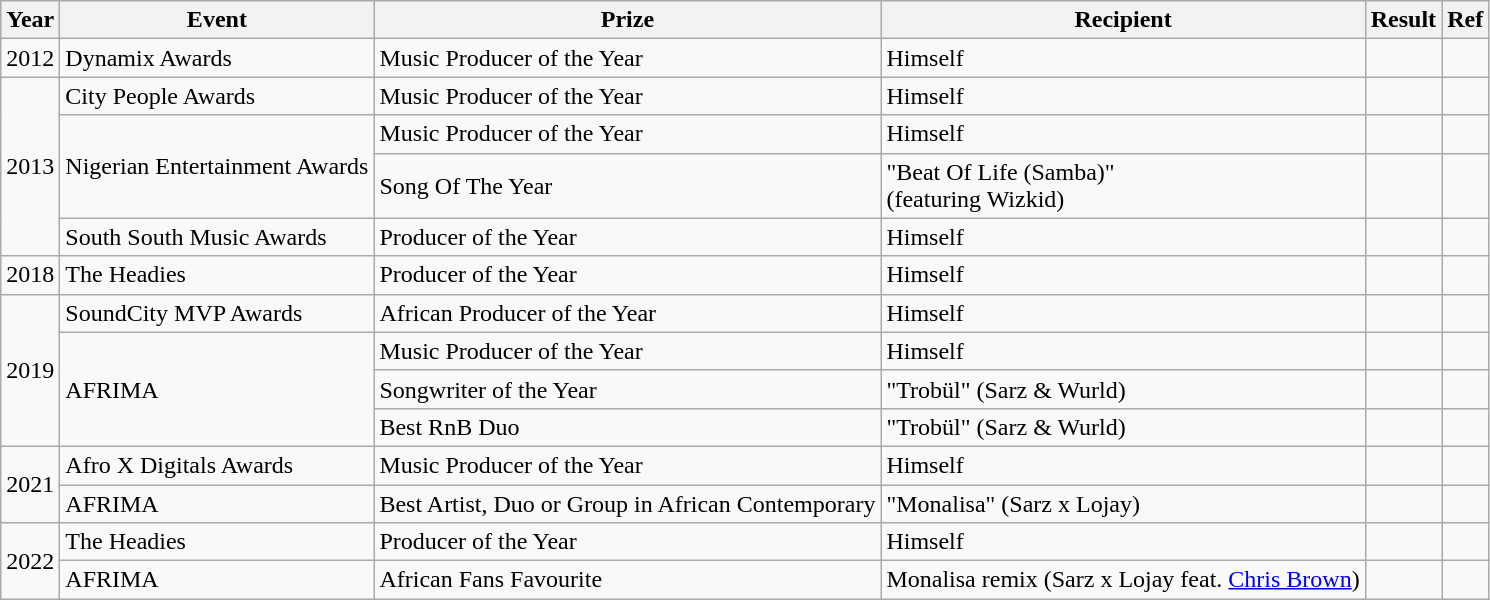<table class ="wikitable">
<tr>
<th>Year</th>
<th>Event</th>
<th>Prize</th>
<th>Recipient</th>
<th>Result</th>
<th>Ref</th>
</tr>
<tr>
<td>2012</td>
<td>Dynamix Awards</td>
<td>Music Producer of the Year</td>
<td>Himself</td>
<td></td>
<td></td>
</tr>
<tr>
<td rowspan="4">2013</td>
<td>City People Awards</td>
<td>Music Producer of the Year</td>
<td>Himself</td>
<td></td>
<td></td>
</tr>
<tr>
<td rowspan="2">Nigerian Entertainment Awards</td>
<td>Music Producer of the Year</td>
<td>Himself</td>
<td></td>
<td></td>
</tr>
<tr>
<td>Song Of The Year</td>
<td>"Beat Of Life (Samba)" <br><span>(featuring Wizkid)</span></td>
<td></td>
<td></td>
</tr>
<tr>
<td>South South Music Awards</td>
<td>Producer of the Year</td>
<td>Himself</td>
<td></td>
<td></td>
</tr>
<tr>
<td>2018</td>
<td>The Headies</td>
<td>Producer of the Year</td>
<td>Himself</td>
<td></td>
<td></td>
</tr>
<tr>
<td rowspan="4">2019</td>
<td>SoundCity MVP Awards</td>
<td>African Producer of the Year</td>
<td>Himself</td>
<td></td>
<td></td>
</tr>
<tr>
<td rowspan="3">AFRIMA</td>
<td>Music Producer of the Year</td>
<td>Himself</td>
<td></td>
<td></td>
</tr>
<tr>
<td>Songwriter of the Year</td>
<td>"Trobül"  (Sarz & Wurld)</td>
<td></td>
<td></td>
</tr>
<tr>
<td>Best RnB Duo</td>
<td>"Trobül" (Sarz & Wurld)</td>
<td></td>
<td></td>
</tr>
<tr>
<td rowspan="2">2021</td>
<td>Afro X Digitals Awards</td>
<td>Music Producer of the Year</td>
<td>Himself</td>
<td></td>
<td></td>
</tr>
<tr>
<td>AFRIMA</td>
<td>Best Artist, Duo or Group in African Contemporary</td>
<td>"Monalisa" (Sarz x Lojay)</td>
<td></td>
<td></td>
</tr>
<tr>
<td rowspan="2">2022</td>
<td>The Headies</td>
<td>Producer of the Year</td>
<td>Himself</td>
<td></td>
<td></td>
</tr>
<tr>
<td>AFRIMA</td>
<td>African Fans Favourite</td>
<td>Monalisa remix (Sarz x Lojay feat. <a href='#'>Chris Brown</a>)</td>
<td></td>
<td></td>
</tr>
</table>
